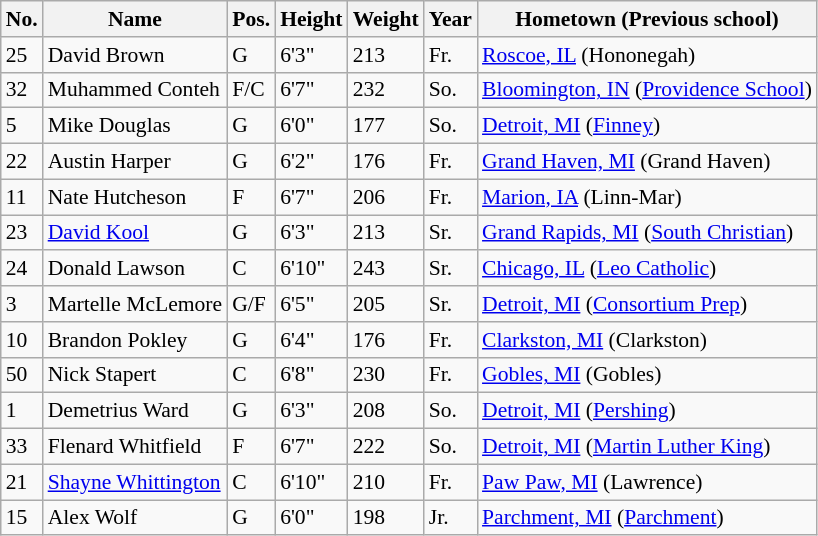<table class="wikitable" style="font-size: 90%;">
<tr>
<th>No.</th>
<th>Name</th>
<th>Pos.</th>
<th>Height</th>
<th>Weight</th>
<th>Year</th>
<th>Hometown (Previous school)</th>
</tr>
<tr>
<td>25</td>
<td>David Brown</td>
<td>G</td>
<td>6'3"</td>
<td>213</td>
<td>Fr.</td>
<td><a href='#'>Roscoe, IL</a> (Hononegah)</td>
</tr>
<tr>
<td>32</td>
<td>Muhammed Conteh</td>
<td>F/C</td>
<td>6'7"</td>
<td>232</td>
<td>So.</td>
<td><a href='#'>Bloomington, IN</a> (<a href='#'>Providence School</a>)</td>
</tr>
<tr>
<td>5</td>
<td>Mike Douglas</td>
<td>G</td>
<td>6'0"</td>
<td>177</td>
<td>So.</td>
<td><a href='#'>Detroit, MI</a> (<a href='#'>Finney</a>)</td>
</tr>
<tr>
<td>22</td>
<td>Austin Harper</td>
<td>G</td>
<td>6'2"</td>
<td>176</td>
<td>Fr.</td>
<td><a href='#'>Grand Haven, MI</a> (Grand Haven)</td>
</tr>
<tr>
<td>11</td>
<td>Nate Hutcheson</td>
<td>F</td>
<td>6'7"</td>
<td>206</td>
<td>Fr.</td>
<td><a href='#'>Marion, IA</a> (Linn-Mar)</td>
</tr>
<tr>
<td>23</td>
<td><a href='#'>David Kool</a></td>
<td>G</td>
<td>6'3"</td>
<td>213</td>
<td>Sr.</td>
<td><a href='#'>Grand Rapids, MI</a> (<a href='#'>South Christian</a>)</td>
</tr>
<tr>
<td>24</td>
<td>Donald Lawson</td>
<td>C</td>
<td>6'10"</td>
<td>243</td>
<td>Sr.</td>
<td><a href='#'>Chicago, IL</a> (<a href='#'>Leo Catholic</a>)</td>
</tr>
<tr>
<td>3</td>
<td>Martelle McLemore</td>
<td>G/F</td>
<td>6'5"</td>
<td>205</td>
<td>Sr.</td>
<td><a href='#'>Detroit, MI</a> (<a href='#'>Consortium Prep</a>)</td>
</tr>
<tr>
<td>10</td>
<td>Brandon Pokley</td>
<td>G</td>
<td>6'4"</td>
<td>176</td>
<td>Fr.</td>
<td><a href='#'>Clarkston, MI</a> (Clarkston)</td>
</tr>
<tr>
<td>50</td>
<td>Nick Stapert</td>
<td>C</td>
<td>6'8"</td>
<td>230</td>
<td>Fr.</td>
<td><a href='#'>Gobles, MI</a> (Gobles)</td>
</tr>
<tr>
<td>1</td>
<td>Demetrius Ward</td>
<td>G</td>
<td>6'3"</td>
<td>208</td>
<td>So.</td>
<td><a href='#'>Detroit, MI</a> (<a href='#'>Pershing</a>)</td>
</tr>
<tr>
<td>33</td>
<td>Flenard Whitfield</td>
<td>F</td>
<td>6'7"</td>
<td>222</td>
<td>So.</td>
<td><a href='#'>Detroit, MI</a> (<a href='#'>Martin Luther King</a>)</td>
</tr>
<tr>
<td>21</td>
<td><a href='#'>Shayne Whittington</a></td>
<td>C</td>
<td>6'10"</td>
<td>210</td>
<td>Fr.</td>
<td><a href='#'>Paw Paw, MI</a> (Lawrence)</td>
</tr>
<tr>
<td>15</td>
<td>Alex Wolf</td>
<td>G</td>
<td>6'0"</td>
<td>198</td>
<td>Jr.</td>
<td><a href='#'>Parchment, MI</a> (<a href='#'>Parchment</a>)</td>
</tr>
</table>
